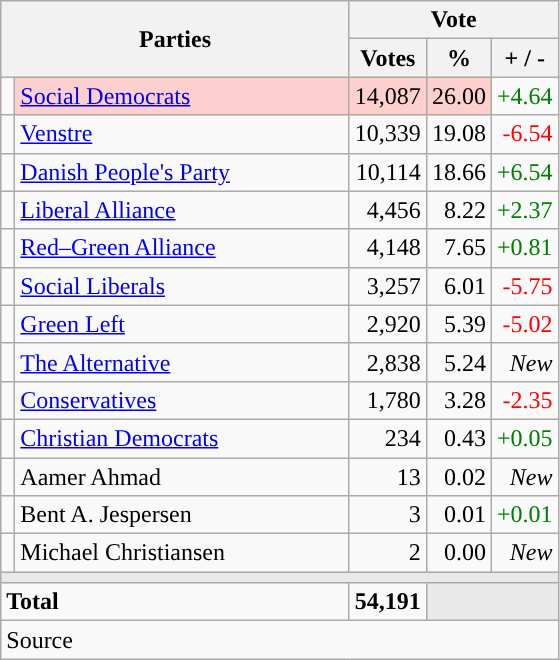<table class="wikitable" style="text-align:right;">
<tr>
<th style="text-align:centre;" rowspan="2" colspan="2" width="225">Parties</th>
<th colspan="3">Vote</th>
</tr>
<tr>
<th width="15">Votes</th>
<th width="15">%</th>
<th width="15">+ / -</th>
</tr>
<tr>
<td width="2" style="color:inherit;background:"></td>
<td bgcolor=#fbd0ce  align="left"><a href='#'>Social Democrats</a></td>
<td bgcolor=#fbd0ce>14,087</td>
<td bgcolor=#fbd0ce>26.00</td>
<td style=color:green;>+4.64</td>
</tr>
<tr>
<td width="2" style="color:inherit;background:"></td>
<td align="left"><a href='#'>Venstre</a></td>
<td>10,339</td>
<td>19.08</td>
<td style=color:red;>-6.54</td>
</tr>
<tr>
<td width="2" style="color:inherit;background:"></td>
<td align="left"><a href='#'>Danish People's Party</a></td>
<td>10,114</td>
<td>18.66</td>
<td style=color:green;>+6.54</td>
</tr>
<tr>
<td width="2" style="color:inherit;background:"></td>
<td align="left"><a href='#'>Liberal Alliance</a></td>
<td>4,456</td>
<td>8.22</td>
<td style=color:green;>+2.37</td>
</tr>
<tr>
<td width="2" style="color:inherit;background:"></td>
<td align="left"><a href='#'>Red–Green Alliance</a></td>
<td>4,148</td>
<td>7.65</td>
<td style=color:green;>+0.81</td>
</tr>
<tr>
<td width="2" style="color:inherit;background:"></td>
<td align="left"><a href='#'>Social Liberals</a></td>
<td>3,257</td>
<td>6.01</td>
<td style=color:red;>-5.75</td>
</tr>
<tr>
<td width="2" style="color:inherit;background:"></td>
<td align="left"><a href='#'>Green Left</a></td>
<td>2,920</td>
<td>5.39</td>
<td style=color:red;>-5.02</td>
</tr>
<tr>
<td width="2" style="color:inherit;background:"></td>
<td align="left"><a href='#'>The Alternative</a></td>
<td>2,838</td>
<td>5.24</td>
<td><em>New</em></td>
</tr>
<tr>
<td width="2" style="color:inherit;background:"></td>
<td align="left"><a href='#'>Conservatives</a></td>
<td>1,780</td>
<td>3.28</td>
<td style=color:red;>-2.35</td>
</tr>
<tr>
<td width="2" style="color:inherit;background:"></td>
<td align="left"><a href='#'>Christian Democrats</a></td>
<td>234</td>
<td>0.43</td>
<td style=color:green;>+0.05</td>
</tr>
<tr>
<td width="2" style="color:inherit;background:"></td>
<td align="left">Aamer Ahmad</td>
<td>13</td>
<td>0.02</td>
<td><em>New</em></td>
</tr>
<tr>
<td width="2" style="color:inherit;background:"></td>
<td align="left">Bent A. Jespersen</td>
<td>3</td>
<td>0.01</td>
<td style=color:green;>+0.01</td>
</tr>
<tr>
<td width="2" style="color:inherit;background:"></td>
<td align="left">Michael Christiansen</td>
<td>2</td>
<td>0.00</td>
<td><em>New</em></td>
</tr>
<tr>
<td colspan="7" bgcolor="#E9E9E9"></td>
</tr>
<tr>
<td align="left" colspan="2"><strong>Total</strong></td>
<td><strong>54,191</strong></td>
<td bgcolor="#E9E9E9" colspan="2"></td>
</tr>
<tr>
<td align="left" colspan="6">Source</td>
</tr>
</table>
